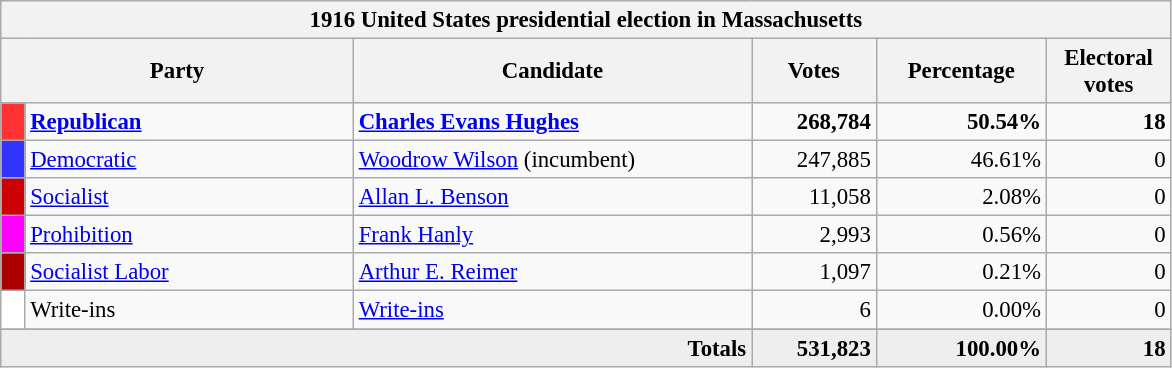<table class="wikitable" style="font-size: 95%;">
<tr>
<th colspan="6">1916 United States presidential election in Massachusetts</th>
</tr>
<tr>
<th colspan="2" style="width: 15em">Party</th>
<th style="width: 17em">Candidate</th>
<th style="width: 5em">Votes</th>
<th style="width: 7em">Percentage</th>
<th style="width: 5em">Electoral votes</th>
</tr>
<tr>
<th style="background-color:#FF3333; width: 3px"></th>
<td style="width: 130px"><strong><a href='#'>Republican</a></strong></td>
<td><strong><a href='#'>Charles Evans Hughes</a></strong></td>
<td align="right"><strong>268,784</strong></td>
<td align="right"><strong>50.54%</strong></td>
<td align="right"><strong>18</strong></td>
</tr>
<tr>
<th style="background-color:#3333FF; width: 3px"></th>
<td style="width: 130px"><a href='#'>Democratic</a></td>
<td><a href='#'>Woodrow Wilson</a> (incumbent)</td>
<td align="right">247,885</td>
<td align="right">46.61%</td>
<td align="right">0</td>
</tr>
<tr>
<th style="background-color:#CC0000; width: 3px"></th>
<td style="width: 130px"><a href='#'>Socialist</a></td>
<td><a href='#'>Allan L. Benson</a></td>
<td align="right">11,058</td>
<td align="right">2.08%</td>
<td align="right">0</td>
</tr>
<tr>
<th style="background-color:#FF00FF; width: 3px"></th>
<td style="width: 130px"><a href='#'>Prohibition</a></td>
<td><a href='#'>Frank Hanly</a></td>
<td align="right">2,993</td>
<td align="right">0.56%</td>
<td align="right">0</td>
</tr>
<tr>
<th style="background-color:#AA0000; width: 3px"></th>
<td style="width: 130px"><a href='#'>Socialist Labor</a></td>
<td><a href='#'>Arthur E. Reimer</a></td>
<td align="right">1,097</td>
<td align="right">0.21%</td>
<td align="right">0</td>
</tr>
<tr>
<th style="background-color:#FFFFFF; width: 3px"></th>
<td style="width: 130px">Write-ins</td>
<td><a href='#'>Write-ins</a></td>
<td align="right">6</td>
<td align="right">0.00%</td>
<td align="right">0</td>
</tr>
<tr>
</tr>
<tr bgcolor="#EEEEEE">
<td colspan="3" align="right"><strong>Totals</strong></td>
<td align="right"><strong>531,823</strong></td>
<td align="right"><strong>100.00%</strong></td>
<td align="right"><strong>18</strong></td>
</tr>
</table>
